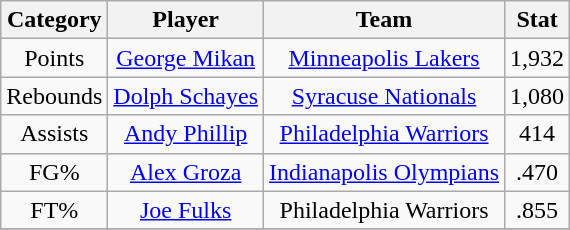<table class="wikitable" style="text-align:center">
<tr>
<th>Category</th>
<th>Player</th>
<th>Team</th>
<th>Stat</th>
</tr>
<tr>
<td>Points</td>
<td><a href='#'>George Mikan</a></td>
<td><a href='#'>Minneapolis Lakers</a></td>
<td>1,932</td>
</tr>
<tr>
<td>Rebounds</td>
<td><a href='#'>Dolph Schayes</a></td>
<td><a href='#'>Syracuse Nationals</a></td>
<td>1,080</td>
</tr>
<tr>
<td>Assists</td>
<td><a href='#'>Andy Phillip</a></td>
<td><a href='#'>Philadelphia Warriors</a></td>
<td>414</td>
</tr>
<tr>
<td>FG%</td>
<td><a href='#'>Alex Groza</a></td>
<td><a href='#'>Indianapolis Olympians</a></td>
<td>.470</td>
</tr>
<tr>
<td>FT%</td>
<td><a href='#'>Joe Fulks</a></td>
<td>Philadelphia Warriors</td>
<td>.855</td>
</tr>
<tr>
</tr>
</table>
